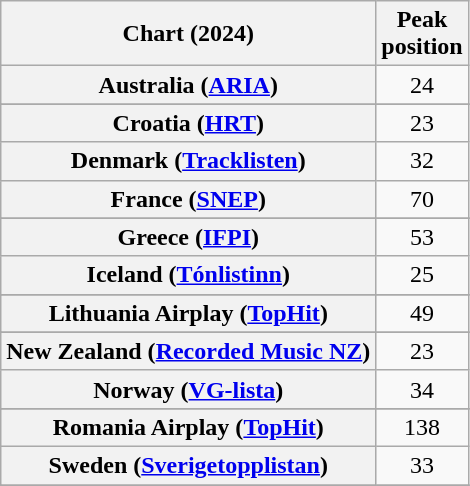<table class="wikitable sortable plainrowheaders" style="text-align:center">
<tr>
<th scope="col">Chart (2024)</th>
<th scope="col">Peak<br>position</th>
</tr>
<tr>
<th scope="row">Australia (<a href='#'>ARIA</a>)</th>
<td>24</td>
</tr>
<tr>
</tr>
<tr>
</tr>
<tr>
</tr>
<tr>
<th scope="row">Croatia (<a href='#'>HRT</a>)</th>
<td>23</td>
</tr>
<tr>
<th scope="row">Denmark (<a href='#'>Tracklisten</a>)</th>
<td>32</td>
</tr>
<tr>
<th scope="row">France (<a href='#'>SNEP</a>)</th>
<td>70</td>
</tr>
<tr>
</tr>
<tr>
<th scope="row">Greece (<a href='#'>IFPI</a>)</th>
<td>53</td>
</tr>
<tr>
<th scope="row">Iceland (<a href='#'>Tónlistinn</a>)</th>
<td>25</td>
</tr>
<tr>
</tr>
<tr>
<th scope="row">Lithuania Airplay (<a href='#'>TopHit</a>)</th>
<td>49</td>
</tr>
<tr>
</tr>
<tr>
<th scope="row">New Zealand (<a href='#'>Recorded Music NZ</a>)</th>
<td>23</td>
</tr>
<tr>
<th scope="row">Norway (<a href='#'>VG-lista</a>)</th>
<td>34</td>
</tr>
<tr>
</tr>
<tr>
<th scope="row">Romania Airplay (<a href='#'>TopHit</a>)</th>
<td>138</td>
</tr>
<tr>
<th scope="row">Sweden (<a href='#'>Sverigetopplistan</a>)</th>
<td>33</td>
</tr>
<tr>
</tr>
<tr>
</tr>
<tr>
</tr>
<tr>
</tr>
<tr>
</tr>
</table>
